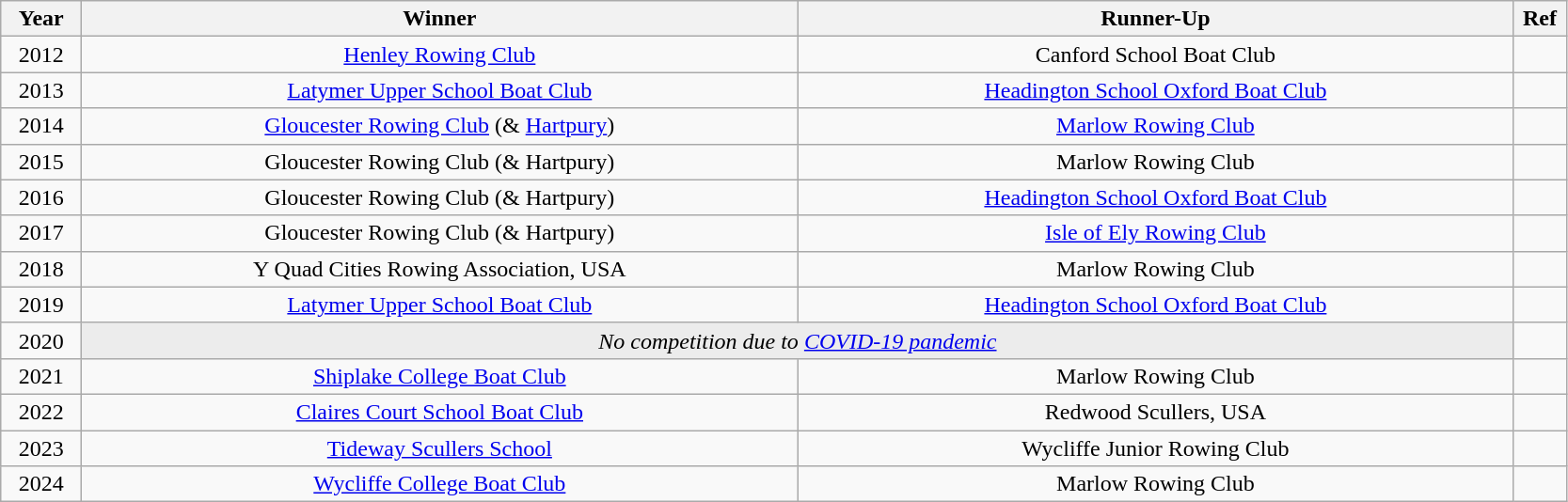<table class="wikitable" style="text-align:center">
<tr>
<th width=50>Year</th>
<th width=500>Winner</th>
<th width=500>Runner-Up</th>
<th width=30>Ref</th>
</tr>
<tr>
<td>2012</td>
<td><a href='#'>Henley Rowing Club</a></td>
<td>Canford School Boat Club</td>
<td></td>
</tr>
<tr>
<td>2013</td>
<td><a href='#'>Latymer Upper School Boat Club</a></td>
<td><a href='#'>Headington School Oxford Boat Club</a></td>
<td></td>
</tr>
<tr>
<td>2014</td>
<td><a href='#'>Gloucester Rowing Club</a> (& <a href='#'>Hartpury</a>)</td>
<td><a href='#'>Marlow Rowing Club</a></td>
<td></td>
</tr>
<tr>
<td>2015</td>
<td>Gloucester Rowing Club (& Hartpury)</td>
<td>Marlow Rowing Club</td>
<td></td>
</tr>
<tr>
<td>2016</td>
<td>Gloucester Rowing Club (& Hartpury)</td>
<td><a href='#'>Headington School Oxford Boat Club</a></td>
<td></td>
</tr>
<tr>
<td>2017</td>
<td>Gloucester Rowing Club (& Hartpury)</td>
<td><a href='#'>Isle of Ely Rowing Club</a></td>
<td></td>
</tr>
<tr>
<td>2018</td>
<td>Y Quad Cities Rowing Association, USA</td>
<td>Marlow Rowing Club</td>
<td></td>
</tr>
<tr>
<td>2019</td>
<td><a href='#'>Latymer Upper School Boat Club</a></td>
<td><a href='#'>Headington School Oxford Boat Club</a></td>
<td></td>
</tr>
<tr>
<td>2020</td>
<td colspan=2 bgcolor="ececec"><em>No competition due to <a href='#'>COVID-19 pandemic</a></em></td>
<td></td>
</tr>
<tr>
<td>2021</td>
<td><a href='#'>Shiplake College Boat Club</a></td>
<td>Marlow Rowing Club</td>
<td></td>
</tr>
<tr>
<td>2022</td>
<td><a href='#'>Claires Court School Boat Club</a></td>
<td>Redwood Scullers, USA</td>
<td></td>
</tr>
<tr>
<td>2023</td>
<td><a href='#'>Tideway Scullers School</a></td>
<td>Wycliffe Junior Rowing Club</td>
<td></td>
</tr>
<tr>
<td>2024</td>
<td><a href='#'>Wycliffe College Boat Club</a></td>
<td>Marlow Rowing Club</td>
<td></td>
</tr>
</table>
